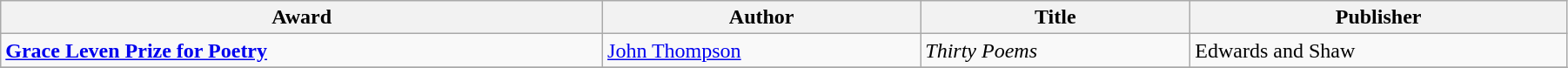<table class="wikitable" width=95%>
<tr>
<th>Award</th>
<th>Author</th>
<th>Title</th>
<th>Publisher</th>
</tr>
<tr>
<td><strong><a href='#'>Grace Leven Prize for Poetry</a></strong></td>
<td><a href='#'>John Thompson</a></td>
<td><em>Thirty Poems</em></td>
<td>Edwards and Shaw</td>
</tr>
<tr>
</tr>
</table>
